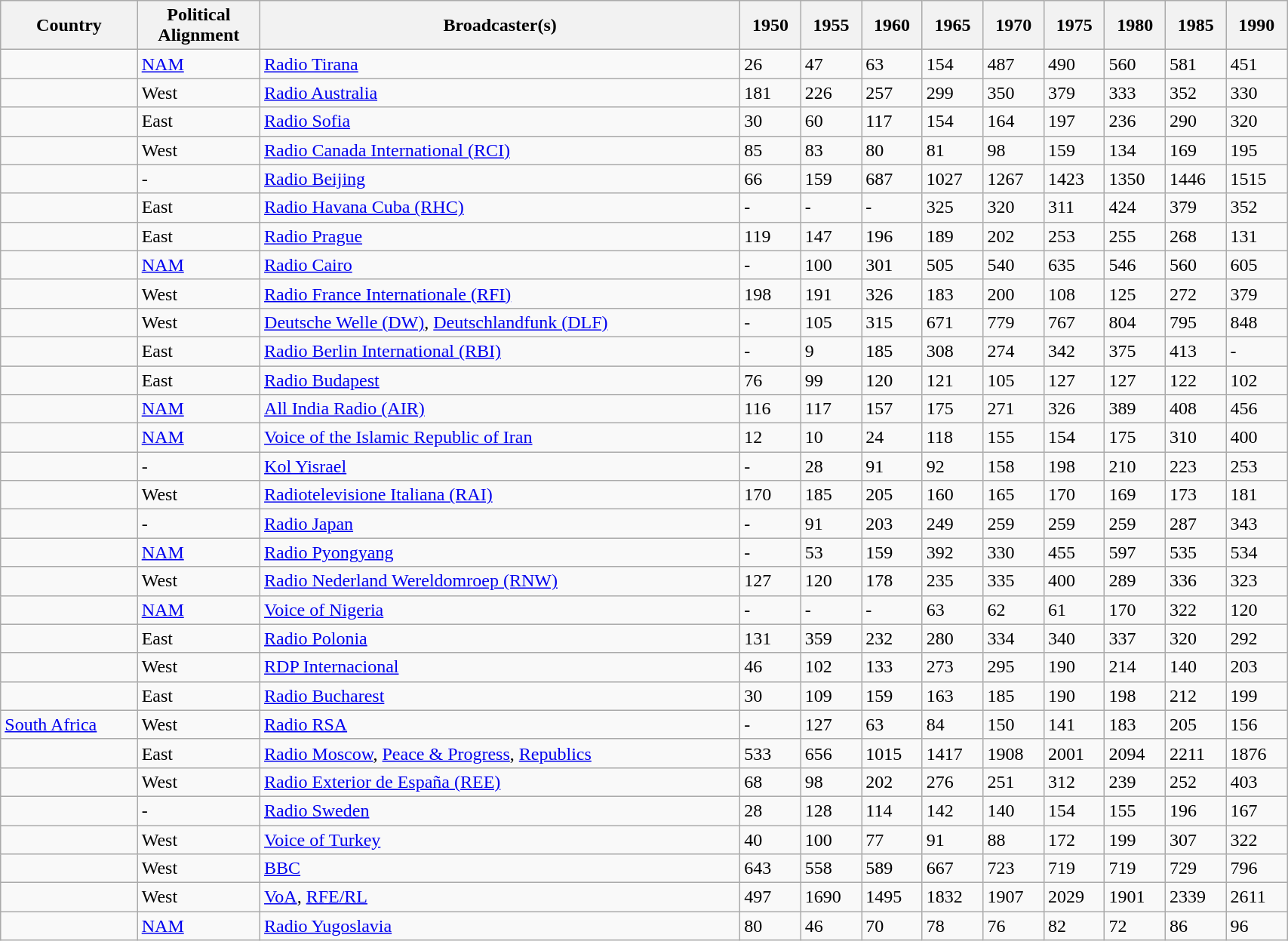<table class="wikitable sortable" style="width:90%">
<tr>
<th>Country</th>
<th>Political<br>Alignment</th>
<th>Broadcaster(s)</th>
<th>1950</th>
<th>1955</th>
<th>1960</th>
<th>1965</th>
<th>1970</th>
<th>1975</th>
<th>1980</th>
<th>1985</th>
<th>1990</th>
</tr>
<tr>
<td></td>
<td><a href='#'>NAM</a></td>
<td><a href='#'>Radio Tirana</a></td>
<td>26</td>
<td>47</td>
<td>63</td>
<td>154</td>
<td>487</td>
<td>490</td>
<td>560</td>
<td>581</td>
<td>451</td>
</tr>
<tr>
<td></td>
<td>West</td>
<td><a href='#'>Radio Australia</a></td>
<td>181</td>
<td>226</td>
<td>257</td>
<td>299</td>
<td>350</td>
<td>379</td>
<td>333</td>
<td>352</td>
<td>330</td>
</tr>
<tr>
<td></td>
<td>East</td>
<td><a href='#'>Radio Sofia</a></td>
<td>30</td>
<td>60</td>
<td>117</td>
<td>154</td>
<td>164</td>
<td>197</td>
<td>236</td>
<td>290</td>
<td>320</td>
</tr>
<tr>
<td></td>
<td>West</td>
<td><a href='#'>Radio Canada International (RCI)</a></td>
<td>85</td>
<td>83</td>
<td>80</td>
<td>81</td>
<td>98</td>
<td>159</td>
<td>134</td>
<td>169</td>
<td>195</td>
</tr>
<tr>
<td></td>
<td>-</td>
<td><a href='#'>Radio Beijing</a></td>
<td>66</td>
<td>159</td>
<td>687</td>
<td>1027</td>
<td>1267</td>
<td>1423</td>
<td>1350</td>
<td>1446</td>
<td>1515</td>
</tr>
<tr>
<td></td>
<td>East</td>
<td><a href='#'>Radio Havana Cuba (RHC)</a></td>
<td>-</td>
<td>-</td>
<td>-</td>
<td>325</td>
<td>320</td>
<td>311</td>
<td>424</td>
<td>379</td>
<td>352</td>
</tr>
<tr>
<td></td>
<td>East</td>
<td><a href='#'>Radio Prague</a></td>
<td>119</td>
<td>147</td>
<td>196</td>
<td>189</td>
<td>202</td>
<td>253</td>
<td>255</td>
<td>268</td>
<td>131</td>
</tr>
<tr>
<td></td>
<td><a href='#'>NAM</a></td>
<td><a href='#'>Radio Cairo</a></td>
<td>-</td>
<td>100</td>
<td>301</td>
<td>505</td>
<td>540</td>
<td>635</td>
<td>546</td>
<td>560</td>
<td>605</td>
</tr>
<tr>
<td></td>
<td>West</td>
<td><a href='#'>Radio France Internationale (RFI)</a></td>
<td>198</td>
<td>191</td>
<td>326</td>
<td>183</td>
<td>200</td>
<td>108</td>
<td>125</td>
<td>272</td>
<td>379</td>
</tr>
<tr>
<td></td>
<td>West</td>
<td><a href='#'>Deutsche Welle (DW)</a>, <a href='#'>Deutschlandfunk (DLF)</a></td>
<td>-</td>
<td>105</td>
<td>315</td>
<td>671</td>
<td>779</td>
<td>767</td>
<td>804</td>
<td>795</td>
<td>848</td>
</tr>
<tr>
<td></td>
<td>East</td>
<td><a href='#'>Radio Berlin International (RBI)</a></td>
<td>-</td>
<td>9</td>
<td>185</td>
<td>308</td>
<td>274</td>
<td>342</td>
<td>375</td>
<td>413</td>
<td>-</td>
</tr>
<tr>
<td></td>
<td>East</td>
<td><a href='#'>Radio Budapest</a></td>
<td>76</td>
<td>99</td>
<td>120</td>
<td>121</td>
<td>105</td>
<td>127</td>
<td>127</td>
<td>122</td>
<td>102</td>
</tr>
<tr>
<td></td>
<td><a href='#'>NAM</a></td>
<td><a href='#'>All India Radio (AIR)</a></td>
<td>116</td>
<td>117</td>
<td>157</td>
<td>175</td>
<td>271</td>
<td>326</td>
<td>389</td>
<td>408</td>
<td>456</td>
</tr>
<tr>
<td></td>
<td><a href='#'>NAM</a></td>
<td><a href='#'>Voice of the Islamic Republic of Iran</a></td>
<td>12</td>
<td>10</td>
<td>24</td>
<td>118</td>
<td>155</td>
<td>154</td>
<td>175</td>
<td>310</td>
<td>400</td>
</tr>
<tr>
<td></td>
<td>-</td>
<td><a href='#'>Kol Yisrael</a></td>
<td>-</td>
<td>28</td>
<td>91</td>
<td>92</td>
<td>158</td>
<td>198</td>
<td>210</td>
<td>223</td>
<td>253</td>
</tr>
<tr>
<td></td>
<td>West</td>
<td><a href='#'>Radiotelevisione Italiana (RAI)</a></td>
<td>170</td>
<td>185</td>
<td>205</td>
<td>160</td>
<td>165</td>
<td>170</td>
<td>169</td>
<td>173</td>
<td>181</td>
</tr>
<tr>
<td></td>
<td>-</td>
<td><a href='#'>Radio Japan</a></td>
<td>-</td>
<td>91</td>
<td>203</td>
<td>249</td>
<td>259</td>
<td>259</td>
<td>259</td>
<td>287</td>
<td>343</td>
</tr>
<tr>
<td></td>
<td><a href='#'>NAM</a></td>
<td><a href='#'>Radio Pyongyang</a></td>
<td>-</td>
<td>53</td>
<td>159</td>
<td>392</td>
<td>330</td>
<td>455</td>
<td>597</td>
<td>535</td>
<td>534</td>
</tr>
<tr>
<td></td>
<td>West</td>
<td><a href='#'>Radio Nederland Wereldomroep (RNW)</a></td>
<td>127</td>
<td>120</td>
<td>178</td>
<td>235</td>
<td>335</td>
<td>400</td>
<td>289</td>
<td>336</td>
<td>323</td>
</tr>
<tr>
<td></td>
<td><a href='#'>NAM</a></td>
<td><a href='#'>Voice of Nigeria</a></td>
<td>-</td>
<td>-</td>
<td>-</td>
<td>63</td>
<td>62</td>
<td>61</td>
<td>170</td>
<td>322</td>
<td>120</td>
</tr>
<tr>
<td></td>
<td>East</td>
<td><a href='#'>Radio Polonia</a></td>
<td>131</td>
<td>359</td>
<td>232</td>
<td>280</td>
<td>334</td>
<td>340</td>
<td>337</td>
<td>320</td>
<td>292</td>
</tr>
<tr>
<td></td>
<td>West</td>
<td><a href='#'>RDP Internacional</a></td>
<td>46</td>
<td>102</td>
<td>133</td>
<td>273</td>
<td>295</td>
<td>190</td>
<td>214</td>
<td>140</td>
<td>203</td>
</tr>
<tr>
<td></td>
<td>East</td>
<td><a href='#'>Radio Bucharest</a></td>
<td>30</td>
<td>109</td>
<td>159</td>
<td>163</td>
<td>185</td>
<td>190</td>
<td>198</td>
<td>212</td>
<td>199</td>
</tr>
<tr>
<td> <a href='#'>South Africa</a></td>
<td>West</td>
<td><a href='#'>Radio RSA</a></td>
<td>-</td>
<td>127</td>
<td>63</td>
<td>84</td>
<td>150</td>
<td>141</td>
<td>183</td>
<td>205</td>
<td>156</td>
</tr>
<tr>
<td></td>
<td>East</td>
<td><a href='#'>Radio Moscow</a>, <a href='#'>Peace & Progress</a>, <a href='#'>Republics</a></td>
<td>533</td>
<td>656</td>
<td>1015</td>
<td>1417</td>
<td>1908</td>
<td>2001</td>
<td>2094</td>
<td>2211</td>
<td>1876</td>
</tr>
<tr>
<td></td>
<td>West</td>
<td><a href='#'>Radio Exterior de España (REE)</a></td>
<td>68</td>
<td>98</td>
<td>202</td>
<td>276</td>
<td>251</td>
<td>312</td>
<td>239</td>
<td>252</td>
<td>403</td>
</tr>
<tr>
<td></td>
<td>-</td>
<td><a href='#'>Radio Sweden</a></td>
<td>28</td>
<td>128</td>
<td>114</td>
<td>142</td>
<td>140</td>
<td>154</td>
<td>155</td>
<td>196</td>
<td>167</td>
</tr>
<tr>
<td></td>
<td>West</td>
<td><a href='#'>Voice of Turkey</a></td>
<td>40</td>
<td>100</td>
<td>77</td>
<td>91</td>
<td>88</td>
<td>172</td>
<td>199</td>
<td>307</td>
<td>322</td>
</tr>
<tr>
<td></td>
<td>West</td>
<td><a href='#'>BBC</a></td>
<td>643</td>
<td>558</td>
<td>589</td>
<td>667</td>
<td>723</td>
<td>719</td>
<td>719</td>
<td>729</td>
<td>796</td>
</tr>
<tr>
<td></td>
<td>West</td>
<td><a href='#'>VoA</a>, <a href='#'>RFE/RL</a></td>
<td>497</td>
<td>1690</td>
<td>1495</td>
<td>1832</td>
<td>1907</td>
<td>2029</td>
<td>1901</td>
<td>2339</td>
<td>2611</td>
</tr>
<tr>
<td></td>
<td><a href='#'>NAM</a></td>
<td><a href='#'>Radio Yugoslavia</a></td>
<td>80</td>
<td>46</td>
<td>70</td>
<td>78</td>
<td>76</td>
<td>82</td>
<td>72</td>
<td>86</td>
<td>96</td>
</tr>
</table>
